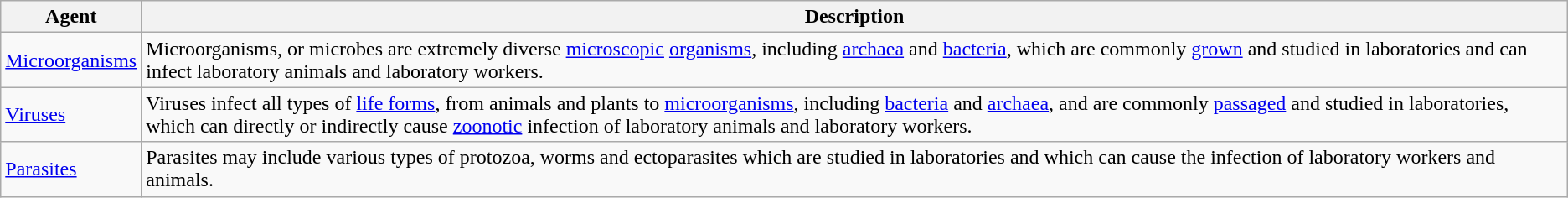<table class="wikitable">
<tr>
<th>Agent</th>
<th>Description</th>
</tr>
<tr>
<td><a href='#'>Microorganisms</a></td>
<td>Microorganisms, or microbes are extremely diverse <a href='#'>microscopic</a> <a href='#'>organisms</a>, including <a href='#'>archaea</a> and <a href='#'>bacteria</a>, which are commonly <a href='#'>grown</a> and studied in laboratories and can infect laboratory animals and laboratory workers.</td>
</tr>
<tr>
<td><a href='#'>Viruses</a></td>
<td>Viruses infect all types of <a href='#'>life forms</a>, from animals and plants to <a href='#'>microorganisms</a>, including <a href='#'>bacteria</a> and <a href='#'>archaea</a>, and are commonly <a href='#'>passaged</a> and studied in laboratories, which can directly or indirectly cause <a href='#'>zoonotic</a> infection of laboratory animals and laboratory workers.</td>
</tr>
<tr>
<td><a href='#'>Parasites</a></td>
<td>Parasites may include various types of protozoa, worms and ectoparasites which are studied in laboratories and which can cause the infection of laboratory workers and animals.</td>
</tr>
</table>
